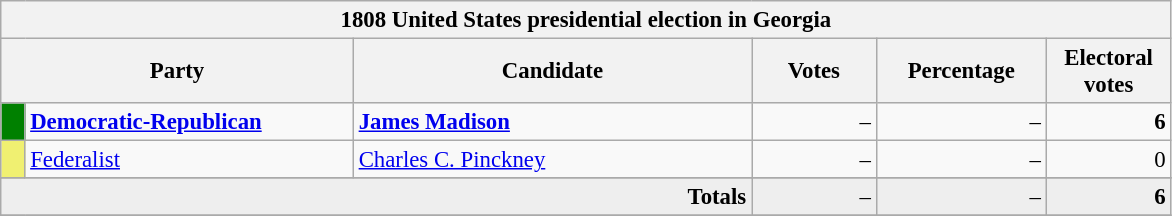<table class="wikitable" style="font-size: 95%;">
<tr>
<th colspan="6">1808 United States presidential election in Georgia</th>
</tr>
<tr>
<th colspan="2" style="width: 15em">Party</th>
<th style="width: 17em">Candidate</th>
<th style="width: 5em">Votes</th>
<th style="width: 7em">Percentage</th>
<th style="width: 5em">Electoral votes</th>
</tr>
<tr>
<th style="background-color:#008000; width: 3px"></th>
<td style="width: 130px"><strong><a href='#'>Democratic-Republican</a></strong></td>
<td><strong><a href='#'>James Madison</a></strong></td>
<td align="right">–</td>
<td align="right">–</td>
<td align="right"><strong>6</strong></td>
</tr>
<tr>
<th style="background-color:#F0F071; width: 3px"></th>
<td style="width: 130px"><a href='#'>Federalist</a></td>
<td><a href='#'>Charles C. Pinckney</a></td>
<td align="right">–</td>
<td align="right">–</td>
<td align="right">0</td>
</tr>
<tr>
</tr>
<tr bgcolor="#EEEEEE">
<td colspan="3" align="right"><strong>Totals</strong></td>
<td align="right">–</td>
<td align="right">–</td>
<td align="right"><strong>6</strong></td>
</tr>
<tr>
</tr>
</table>
